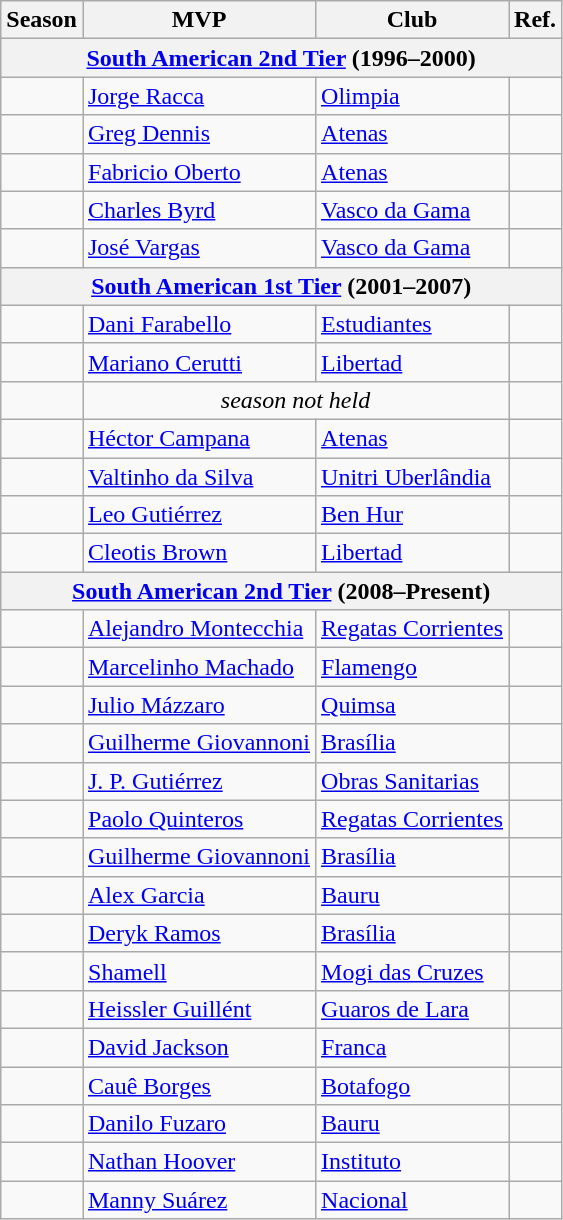<table class="wikitable sortable">
<tr>
<th>Season</th>
<th>MVP</th>
<th>Club</th>
<th>Ref.</th>
</tr>
<tr>
<th colspan="4"><strong><a href='#'>South American 2nd Tier</a></strong> (1996–2000)</th>
</tr>
<tr>
<td></td>
<td> <a href='#'>Jorge Racca</a></td>
<td> <a href='#'>Olimpia</a></td>
<td></td>
</tr>
<tr>
<td></td>
<td> <a href='#'>Greg Dennis</a></td>
<td> <a href='#'>Atenas</a></td>
<td></td>
</tr>
<tr>
<td></td>
<td> <a href='#'>Fabricio Oberto</a></td>
<td> <a href='#'>Atenas</a></td>
<td></td>
</tr>
<tr>
<td></td>
<td> <a href='#'>Charles Byrd</a></td>
<td> <a href='#'>Vasco da Gama</a></td>
<td></td>
</tr>
<tr>
<td></td>
<td> <a href='#'>José Vargas</a></td>
<td> <a href='#'>Vasco da Gama</a></td>
<td></td>
</tr>
<tr>
<th colspan="4"><strong><a href='#'>South American 1st Tier</a></strong> (2001–2007)</th>
</tr>
<tr>
<td></td>
<td> <a href='#'>Dani Farabello</a></td>
<td> <a href='#'>Estudiantes</a></td>
<td></td>
</tr>
<tr>
<td></td>
<td> <a href='#'>Mariano Cerutti</a></td>
<td> <a href='#'>Libertad</a></td>
<td></td>
</tr>
<tr>
<td></td>
<td colspan="2" style="text-align:center;"><em>season not held</em></td>
<td></td>
</tr>
<tr>
<td></td>
<td> <a href='#'>Héctor Campana</a></td>
<td> <a href='#'>Atenas</a></td>
<td></td>
</tr>
<tr>
<td></td>
<td> <a href='#'>Valtinho da Silva</a></td>
<td> <a href='#'>Unitri Uberlândia</a></td>
<td></td>
</tr>
<tr>
<td></td>
<td> <a href='#'>Leo Gutiérrez</a></td>
<td> <a href='#'>Ben Hur</a></td>
<td></td>
</tr>
<tr>
<td></td>
<td> <a href='#'>Cleotis Brown</a></td>
<td> <a href='#'>Libertad</a></td>
<td></td>
</tr>
<tr>
<th colspan="4"><strong><a href='#'>South American 2nd Tier</a></strong> (2008–Present)</th>
</tr>
<tr>
<td></td>
<td> <a href='#'>Alejandro Montecchia</a></td>
<td> <a href='#'>Regatas Corrientes</a></td>
<td></td>
</tr>
<tr>
<td></td>
<td> <a href='#'>Marcelinho Machado</a></td>
<td> <a href='#'>Flamengo</a></td>
<td></td>
</tr>
<tr>
<td></td>
<td> <a href='#'>Julio Mázzaro</a></td>
<td> <a href='#'>Quimsa</a></td>
<td></td>
</tr>
<tr>
<td></td>
<td> <a href='#'>Guilherme Giovannoni</a></td>
<td> <a href='#'>Brasília</a></td>
<td></td>
</tr>
<tr>
<td></td>
<td> <a href='#'>J. P. Gutiérrez</a></td>
<td> <a href='#'>Obras Sanitarias</a></td>
<td></td>
</tr>
<tr>
<td></td>
<td> <a href='#'>Paolo Quinteros</a></td>
<td> <a href='#'>Regatas Corrientes</a></td>
<td></td>
</tr>
<tr>
<td></td>
<td> <a href='#'>Guilherme Giovannoni</a></td>
<td> <a href='#'>Brasília</a></td>
<td></td>
</tr>
<tr>
<td></td>
<td> <a href='#'>Alex Garcia</a></td>
<td> <a href='#'>Bauru</a></td>
<td></td>
</tr>
<tr>
<td></td>
<td> <a href='#'>Deryk Ramos</a></td>
<td> <a href='#'>Brasília</a></td>
<td></td>
</tr>
<tr>
<td></td>
<td> <a href='#'>Shamell</a></td>
<td> <a href='#'>Mogi das Cruzes</a></td>
<td></td>
</tr>
<tr>
<td></td>
<td> <a href='#'>Heissler Guillént</a></td>
<td> <a href='#'>Guaros de Lara</a></td>
<td></td>
</tr>
<tr>
<td></td>
<td> <a href='#'>David Jackson</a></td>
<td> <a href='#'>Franca</a></td>
<td></td>
</tr>
<tr>
<td></td>
<td> <a href='#'>Cauê Borges</a></td>
<td> <a href='#'>Botafogo</a></td>
<td></td>
</tr>
<tr>
<td></td>
<td> <a href='#'>Danilo Fuzaro</a></td>
<td> <a href='#'>Bauru</a></td>
<td></td>
</tr>
<tr>
<td></td>
<td> <a href='#'>Nathan Hoover</a></td>
<td> <a href='#'>Instituto</a></td>
<td></td>
</tr>
<tr>
<td></td>
<td> <a href='#'>Manny Suárez</a></td>
<td> <a href='#'>Nacional</a></td>
<td></td>
</tr>
</table>
